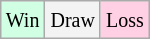<table class="wikitable" align=right>
<tr>
<td style="background-color: #d0ffe3;"><small>Win</small></td>
<td style="background-color: #f3f3f3;"><small>Draw</small></td>
<td style="background-color: #ffd0e3;"><small>Loss</small></td>
</tr>
</table>
